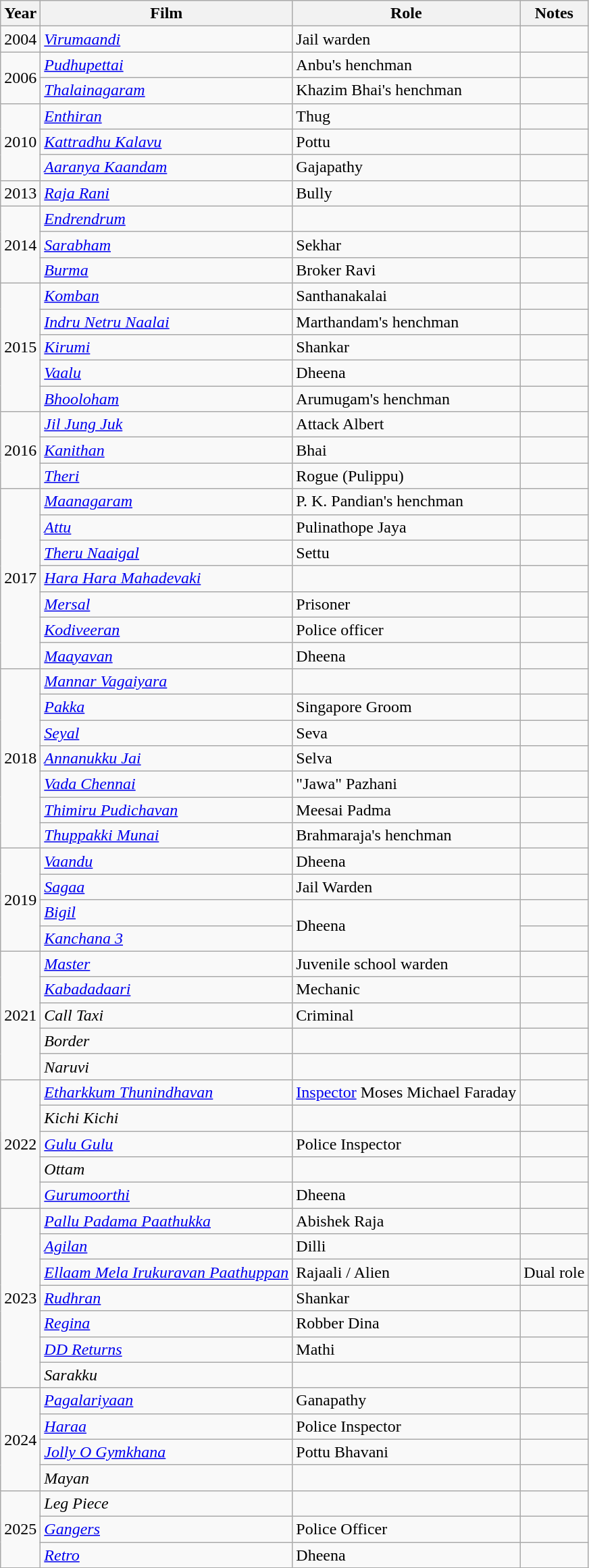<table class="wikitable sortable">
<tr>
<th>Year</th>
<th>Film</th>
<th>Role</th>
<th>Notes</th>
</tr>
<tr>
<td>2004</td>
<td><em><a href='#'>Virumaandi</a></em></td>
<td>Jail warden</td>
<td></td>
</tr>
<tr>
<td rowspan="2">2006</td>
<td><em><a href='#'>Pudhupettai</a></em></td>
<td>Anbu's henchman</td>
<td></td>
</tr>
<tr>
<td><em><a href='#'>Thalainagaram</a></em></td>
<td>Khazim Bhai's henchman</td>
<td></td>
</tr>
<tr>
<td rowspan="3">2010</td>
<td><em><a href='#'>Enthiran</a></em></td>
<td>Thug</td>
<td></td>
</tr>
<tr>
<td><em><a href='#'>Kattradhu Kalavu</a></em></td>
<td>Pottu</td>
<td></td>
</tr>
<tr>
<td><em><a href='#'>Aaranya Kaandam</a></em></td>
<td>Gajapathy</td>
<td></td>
</tr>
<tr>
<td>2013</td>
<td><em><a href='#'>Raja Rani</a></em></td>
<td>Bully</td>
<td></td>
</tr>
<tr>
<td rowspan="3">2014</td>
<td><em><a href='#'>Endrendrum</a></em></td>
<td></td>
<td></td>
</tr>
<tr>
<td><em><a href='#'>Sarabham</a></em></td>
<td>Sekhar</td>
<td></td>
</tr>
<tr>
<td><em><a href='#'>Burma</a></em></td>
<td>Broker Ravi</td>
<td></td>
</tr>
<tr>
<td rowspan="5">2015</td>
<td><em><a href='#'>Komban</a></em></td>
<td>Santhanakalai</td>
<td></td>
</tr>
<tr>
<td><em><a href='#'>Indru Netru Naalai</a></em></td>
<td>Marthandam's henchman</td>
<td></td>
</tr>
<tr>
<td><em><a href='#'>Kirumi</a></em></td>
<td>Shankar</td>
<td></td>
</tr>
<tr>
<td><em><a href='#'>Vaalu</a></em></td>
<td>Dheena</td>
<td></td>
</tr>
<tr>
<td><em><a href='#'>Bhooloham</a></em></td>
<td>Arumugam's henchman</td>
<td></td>
</tr>
<tr>
<td rowspan="3">2016</td>
<td><em><a href='#'>Jil Jung Juk</a></em></td>
<td>Attack Albert</td>
<td></td>
</tr>
<tr>
<td><em><a href='#'>Kanithan</a></em></td>
<td>Bhai</td>
<td></td>
</tr>
<tr>
<td><em><a href='#'>Theri</a></em></td>
<td>Rogue (Pulippu)</td>
<td></td>
</tr>
<tr>
<td rowspan="7">2017</td>
<td><em><a href='#'>Maanagaram</a></em></td>
<td>P. K. Pandian's henchman</td>
<td></td>
</tr>
<tr>
<td><em><a href='#'>Attu</a></em></td>
<td>Pulinathope Jaya</td>
<td></td>
</tr>
<tr>
<td><em><a href='#'>Theru Naaigal</a></em></td>
<td>Settu</td>
<td></td>
</tr>
<tr>
<td><em><a href='#'>Hara Hara Mahadevaki</a></em></td>
<td></td>
<td></td>
</tr>
<tr>
<td><em><a href='#'>Mersal</a></em></td>
<td>Prisoner</td>
<td></td>
</tr>
<tr>
<td><em><a href='#'>Kodiveeran</a></em></td>
<td>Police officer</td>
<td></td>
</tr>
<tr>
<td><em><a href='#'>Maayavan</a></em></td>
<td>Dheena</td>
<td></td>
</tr>
<tr>
<td rowspan="7">2018</td>
<td><em><a href='#'>Mannar Vagaiyara</a></em></td>
<td></td>
<td></td>
</tr>
<tr>
<td><em><a href='#'>Pakka</a></em></td>
<td>Singapore Groom</td>
<td></td>
</tr>
<tr>
<td><em><a href='#'>Seyal</a></em></td>
<td>Seva</td>
<td></td>
</tr>
<tr>
<td><em><a href='#'>Annanukku Jai</a></em></td>
<td>Selva</td>
<td></td>
</tr>
<tr>
<td><em><a href='#'>Vada Chennai</a></em></td>
<td>"Jawa" Pazhani</td>
<td></td>
</tr>
<tr>
<td><em><a href='#'>Thimiru Pudichavan</a></em></td>
<td>Meesai Padma</td>
<td></td>
</tr>
<tr>
<td><em><a href='#'>Thuppakki Munai</a></em></td>
<td>Brahmaraja's henchman</td>
<td></td>
</tr>
<tr>
<td rowspan="4">2019</td>
<td><em><a href='#'>Vaandu</a></em></td>
<td>Dheena</td>
<td></td>
</tr>
<tr>
<td><em><a href='#'>Sagaa</a></em></td>
<td>Jail Warden</td>
<td></td>
</tr>
<tr>
<td><em><a href='#'>Bigil</a></em></td>
<td rowspan="2">Dheena</td>
<td></td>
</tr>
<tr>
<td><em><a href='#'>Kanchana 3</a></em></td>
<td></td>
</tr>
<tr>
<td rowspan="5">2021</td>
<td><em><a href='#'>Master</a></em></td>
<td>Juvenile school warden</td>
<td></td>
</tr>
<tr>
<td><em><a href='#'>Kabadadaari</a></em></td>
<td>Mechanic</td>
<td></td>
</tr>
<tr>
<td><em>Call Taxi</em></td>
<td>Criminal</td>
<td></td>
</tr>
<tr>
<td><em>Border</em></td>
<td></td>
<td></td>
</tr>
<tr>
<td><em>Naruvi</em></td>
<td></td>
<td></td>
</tr>
<tr>
<td rowspan="5">2022</td>
<td><em><a href='#'>Etharkkum Thunindhavan</a></em></td>
<td><a href='#'>Inspector</a> Moses Michael Faraday</td>
<td></td>
</tr>
<tr>
<td><em>Kichi Kichi</em></td>
<td></td>
<td></td>
</tr>
<tr>
<td><em><a href='#'>Gulu Gulu</a></em></td>
<td>Police Inspector</td>
<td></td>
</tr>
<tr>
<td><em>Ottam</em></td>
<td></td>
<td></td>
</tr>
<tr>
<td><em><a href='#'>Gurumoorthi</a></em></td>
<td>Dheena</td>
<td></td>
</tr>
<tr>
<td rowspan="7">2023</td>
<td><em><a href='#'>Pallu Padama Paathukka</a></em></td>
<td>Abishek Raja</td>
<td></td>
</tr>
<tr>
<td><em><a href='#'>Agilan</a></em></td>
<td>Dilli</td>
<td></td>
</tr>
<tr>
<td><em><a href='#'>Ellaam Mela Irukuravan Paathuppan</a></em></td>
<td>Rajaali / Alien</td>
<td>Dual role</td>
</tr>
<tr>
<td><em><a href='#'>Rudhran</a></em></td>
<td>Shankar</td>
<td></td>
</tr>
<tr>
<td><em><a href='#'>Regina</a></em></td>
<td>Robber Dina</td>
<td></td>
</tr>
<tr>
<td><em><a href='#'>DD Returns</a></em></td>
<td>Mathi</td>
<td></td>
</tr>
<tr>
<td><em>Sarakku</em></td>
<td></td>
<td></td>
</tr>
<tr>
<td rowspan="4">2024</td>
<td><em><a href='#'>Pagalariyaan</a></em></td>
<td>Ganapathy</td>
<td></td>
</tr>
<tr>
<td><em><a href='#'>Haraa</a></em></td>
<td>Police Inspector</td>
<td></td>
</tr>
<tr>
<td><em><a href='#'>Jolly O Gymkhana</a></em></td>
<td>Pottu Bhavani</td>
<td></td>
</tr>
<tr>
<td><em>Mayan</em></td>
<td></td>
<td></td>
</tr>
<tr>
<td rowspan="3">2025</td>
<td><em>Leg Piece</em></td>
<td></td>
<td></td>
</tr>
<tr>
<td><em><a href='#'>Gangers</a></em></td>
<td>Police Officer</td>
<td></td>
</tr>
<tr>
<td><em><a href='#'>Retro</a></em></td>
<td>Dheena</td>
<td></td>
</tr>
</table>
